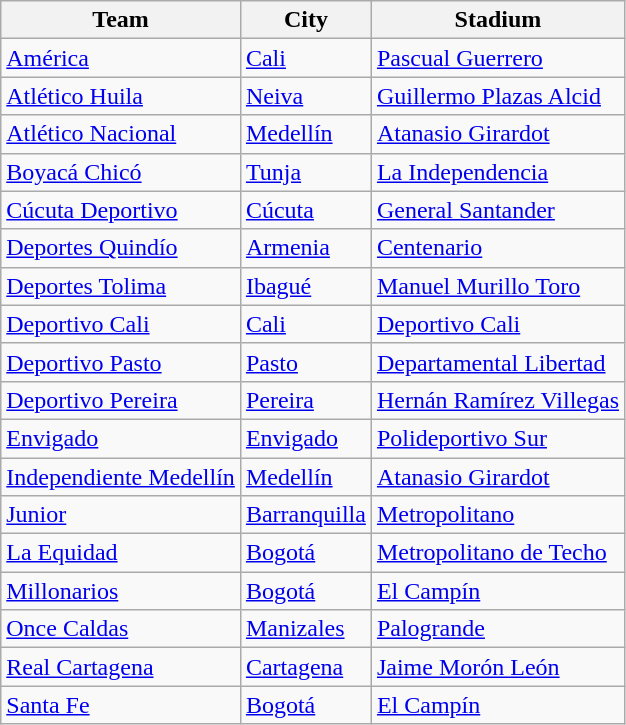<table class="wikitable sortable">
<tr>
<th>Team</th>
<th>City</th>
<th>Stadium</th>
</tr>
<tr>
<td><a href='#'>América</a></td>
<td><a href='#'>Cali</a></td>
<td><a href='#'>Pascual Guerrero</a></td>
</tr>
<tr>
<td><a href='#'>Atlético Huila</a></td>
<td><a href='#'>Neiva</a></td>
<td><a href='#'>Guillermo Plazas Alcid</a></td>
</tr>
<tr>
<td><a href='#'>Atlético Nacional</a></td>
<td><a href='#'>Medellín</a></td>
<td><a href='#'>Atanasio Girardot</a></td>
</tr>
<tr>
<td><a href='#'>Boyacá Chicó</a></td>
<td><a href='#'>Tunja</a></td>
<td><a href='#'>La Independencia</a></td>
</tr>
<tr>
<td><a href='#'>Cúcuta Deportivo</a></td>
<td><a href='#'>Cúcuta</a></td>
<td><a href='#'>General Santander</a></td>
</tr>
<tr>
<td><a href='#'>Deportes Quindío</a></td>
<td><a href='#'>Armenia</a></td>
<td><a href='#'>Centenario</a></td>
</tr>
<tr>
<td><a href='#'>Deportes Tolima</a></td>
<td><a href='#'>Ibagué</a></td>
<td><a href='#'>Manuel Murillo Toro</a></td>
</tr>
<tr>
<td><a href='#'>Deportivo Cali</a></td>
<td><a href='#'>Cali</a></td>
<td><a href='#'>Deportivo Cali</a></td>
</tr>
<tr>
<td><a href='#'>Deportivo Pasto</a></td>
<td><a href='#'>Pasto</a></td>
<td><a href='#'>Departamental Libertad</a></td>
</tr>
<tr>
<td><a href='#'>Deportivo Pereira</a></td>
<td><a href='#'>Pereira</a></td>
<td><a href='#'>Hernán Ramírez Villegas</a></td>
</tr>
<tr>
<td><a href='#'>Envigado</a></td>
<td><a href='#'>Envigado</a></td>
<td><a href='#'>Polideportivo Sur</a></td>
</tr>
<tr>
<td><a href='#'>Independiente Medellín</a></td>
<td><a href='#'>Medellín</a></td>
<td><a href='#'>Atanasio Girardot</a></td>
</tr>
<tr>
<td><a href='#'>Junior</a></td>
<td><a href='#'>Barranquilla</a></td>
<td><a href='#'>Metropolitano</a></td>
</tr>
<tr>
<td><a href='#'>La Equidad</a></td>
<td><a href='#'>Bogotá</a></td>
<td><a href='#'>Metropolitano de Techo</a></td>
</tr>
<tr>
<td><a href='#'>Millonarios</a></td>
<td><a href='#'>Bogotá</a></td>
<td><a href='#'>El Campín</a></td>
</tr>
<tr>
<td><a href='#'>Once Caldas</a></td>
<td><a href='#'>Manizales</a></td>
<td><a href='#'>Palogrande</a></td>
</tr>
<tr>
<td><a href='#'>Real Cartagena</a></td>
<td><a href='#'>Cartagena</a></td>
<td><a href='#'>Jaime Morón León</a></td>
</tr>
<tr>
<td><a href='#'>Santa Fe</a></td>
<td><a href='#'>Bogotá</a></td>
<td><a href='#'>El Campín</a></td>
</tr>
</table>
